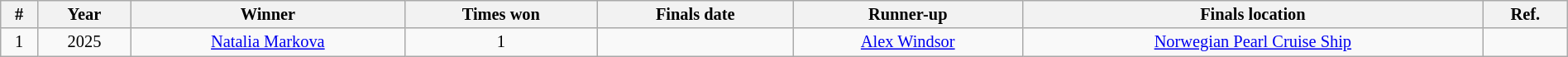<table class="sortable wikitable succession-box" style="font-size:85%; text-align:center;" width="100%">
<tr>
<th>#</th>
<th>Year</th>
<th>Winner</th>
<th>Times won</th>
<th>Finals date</th>
<th>Runner-up</th>
<th>Finals location</th>
<th>Ref.</th>
</tr>
<tr>
<td>1</td>
<td>2025</td>
<td><a href='#'>Natalia Markova</a></td>
<td>1</td>
<td></td>
<td><a href='#'>Alex Windsor</a></td>
<td rowspan="2"><a href='#'>Norwegian Pearl Cruise Ship</a></td>
<td></td>
</tr>
</table>
